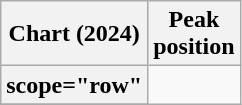<table class="wikitable sortable plainrowheaders">
<tr>
<th scope="col">Chart (2024)</th>
<th scope="col">Peak<br>position</th>
</tr>
<tr>
<th>scope="row" </th>
</tr>
<tr>
</tr>
</table>
